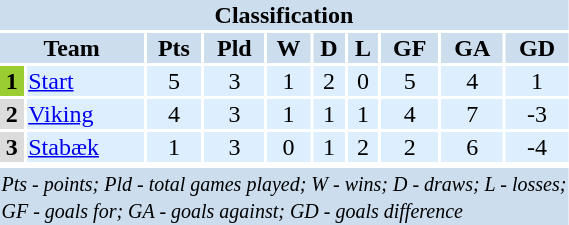<table>
<tr>
<th colspan="11" bgcolor=#CCDDEE>Classification</th>
</tr>
<tr>
<th colspan="2" bgcolor=#CCDDEE>Team</th>
<th bgcolor=#CCDDEE align="center">Pts</th>
<th bgcolor=#CCDDEE align="center">Pld</th>
<th bgcolor=#CCDDEE align="center">W</th>
<th bgcolor=#CCDDEE align="center">D</th>
<th bgcolor=#CCDDEE align="center">L</th>
<th bgcolor=#CCDDEE align="center">GF</th>
<th bgcolor=#CCDDEE align="center">GA</th>
<th bgcolor=#CCDDEE align="center">GD</th>
</tr>
<tr>
<th bgcolor=#9ACD32 align="center"><span>1</span></th>
<td bgcolor=#DDEEFF><a href='#'>Start</a></td>
<td bgcolor=#DDEEFF align="center">5</td>
<td bgcolor=#DDEEFF align="center">3</td>
<td bgcolor=#DDEEFF align="center">1</td>
<td bgcolor=#DDEEFF align="center">2</td>
<td bgcolor=#DDEEFF align="center">0</td>
<td bgcolor=#DDEEFF align="center">5</td>
<td bgcolor=#DDEEFF align="center">4</td>
<td bgcolor=#DDEEFF align="center">1</td>
</tr>
<tr>
<th bgcolor=#DCDCDC align="center"><span>2</span></th>
<td bgcolor=#DDEEFF><a href='#'>Viking</a></td>
<td bgcolor=#DDEEFF align="center">4</td>
<td bgcolor=#DDEEFF align="center">3</td>
<td bgcolor=#DDEEFF align="center">1</td>
<td bgcolor=#DDEEFF align="center">1</td>
<td bgcolor=#DDEEFF align="center">1</td>
<td bgcolor=#DDEEFF align="center">4</td>
<td bgcolor=#DDEEFF align="center">7</td>
<td bgcolor=#DDEEFF align="center">-3</td>
</tr>
<tr>
<th bgcolor=#DCDCDC align="center"><span>3</span></th>
<td bgcolor=#DDEEFF><a href='#'>Stabæk</a></td>
<td bgcolor=#DDEEFF align="center">1</td>
<td bgcolor=#DDEEFF align="center">3</td>
<td bgcolor=#DDEEFF align="center">0</td>
<td bgcolor=#DDEEFF align="center">1</td>
<td bgcolor=#DDEEFF align="center">2</td>
<td bgcolor=#DDEEFF align="center">2</td>
<td bgcolor=#DDEEFF align="center">6</td>
<td bgcolor=#DDEEFF align="center">-4</td>
</tr>
<tr>
</tr>
<tr bgcolor=#CCDDEE>
<td colspan="11"><small><em>Pts - points; Pld - total games played; W - wins; D - draws; L - losses;<br> GF - goals for; GA - goals against; GD - goals difference</em></small></td>
</tr>
</table>
